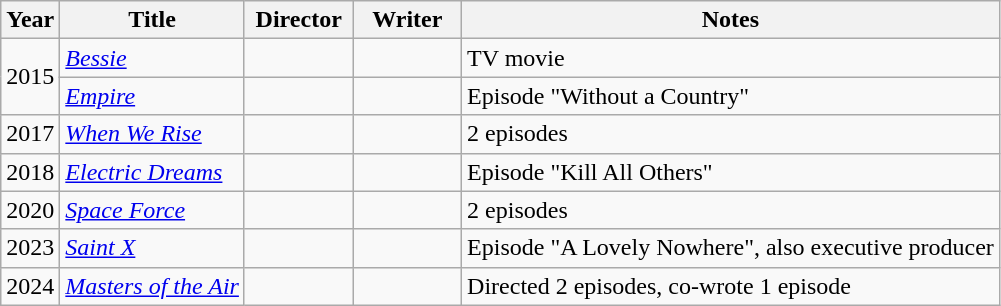<table class="wikitable">
<tr>
<th>Year</th>
<th>Title</th>
<th width=65>Director</th>
<th width=65>Writer</th>
<th>Notes</th>
</tr>
<tr>
<td rowspan=2>2015</td>
<td><em><a href='#'>Bessie</a></em></td>
<td></td>
<td></td>
<td>TV movie</td>
</tr>
<tr>
<td><em><a href='#'>Empire</a></em></td>
<td></td>
<td></td>
<td>Episode "Without a Country"</td>
</tr>
<tr>
<td>2017</td>
<td><em><a href='#'>When We Rise</a></em></td>
<td></td>
<td></td>
<td>2 episodes</td>
</tr>
<tr>
<td>2018</td>
<td><em><a href='#'>Electric Dreams</a></em></td>
<td></td>
<td></td>
<td>Episode "Kill All Others"</td>
</tr>
<tr>
<td>2020</td>
<td><em><a href='#'>Space Force</a></em></td>
<td></td>
<td></td>
<td>2 episodes</td>
</tr>
<tr>
<td>2023</td>
<td><em><a href='#'>Saint X</a></em></td>
<td></td>
<td></td>
<td>Episode "A Lovely Nowhere", also executive producer</td>
</tr>
<tr>
<td>2024</td>
<td><em><a href='#'>Masters of the Air</a></em></td>
<td></td>
<td></td>
<td>Directed 2 episodes, co-wrote 1 episode</td>
</tr>
</table>
